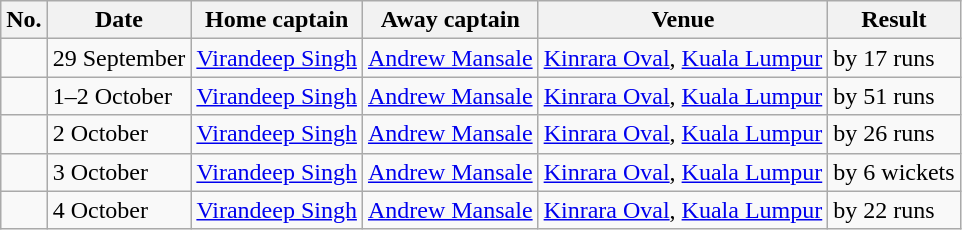<table class="wikitable">
<tr>
<th>No.</th>
<th>Date</th>
<th>Home captain</th>
<th>Away captain</th>
<th>Venue</th>
<th>Result</th>
</tr>
<tr>
<td></td>
<td>29 September</td>
<td><a href='#'>Virandeep Singh</a></td>
<td><a href='#'>Andrew Mansale</a></td>
<td><a href='#'>Kinrara Oval</a>, <a href='#'>Kuala Lumpur</a></td>
<td> by 17 runs</td>
</tr>
<tr>
<td></td>
<td>1–2 October</td>
<td><a href='#'>Virandeep Singh</a></td>
<td><a href='#'>Andrew Mansale</a></td>
<td><a href='#'>Kinrara Oval</a>, <a href='#'>Kuala Lumpur</a></td>
<td> by 51 runs</td>
</tr>
<tr>
<td></td>
<td>2 October</td>
<td><a href='#'>Virandeep Singh</a></td>
<td><a href='#'>Andrew Mansale</a></td>
<td><a href='#'>Kinrara Oval</a>, <a href='#'>Kuala Lumpur</a></td>
<td> by 26 runs</td>
</tr>
<tr>
<td></td>
<td>3 October</td>
<td><a href='#'>Virandeep Singh</a></td>
<td><a href='#'>Andrew Mansale</a></td>
<td><a href='#'>Kinrara Oval</a>, <a href='#'>Kuala Lumpur</a></td>
<td> by 6 wickets</td>
</tr>
<tr>
<td></td>
<td>4 October</td>
<td><a href='#'>Virandeep Singh</a></td>
<td><a href='#'>Andrew Mansale</a></td>
<td><a href='#'>Kinrara Oval</a>, <a href='#'>Kuala Lumpur</a></td>
<td> by 22 runs</td>
</tr>
</table>
